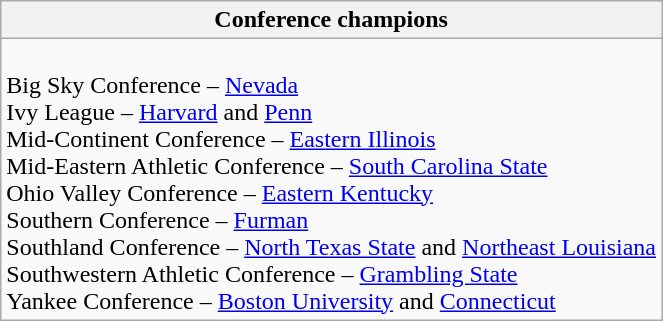<table class="wikitable">
<tr>
<th>Conference champions</th>
</tr>
<tr>
<td><br>Big Sky Conference – <a href='#'>Nevada</a><br>
Ivy League – <a href='#'>Harvard</a> and <a href='#'>Penn</a><br>
Mid-Continent Conference – <a href='#'>Eastern Illinois</a><br>
Mid-Eastern Athletic Conference – <a href='#'>South Carolina State</a><br>
Ohio Valley Conference – <a href='#'>Eastern Kentucky</a><br>
Southern Conference – <a href='#'>Furman</a><br>
Southland Conference – <a href='#'>North Texas State</a> and <a href='#'>Northeast Louisiana</a><br>
Southwestern Athletic Conference – <a href='#'>Grambling State</a><br>
Yankee Conference – <a href='#'>Boston University</a> and <a href='#'>Connecticut</a></td>
</tr>
</table>
